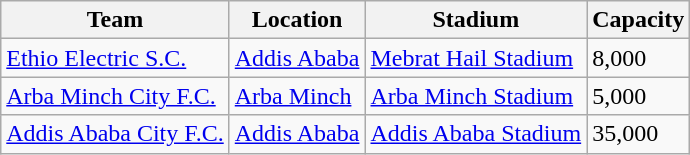<table class="wikitable sortable">
<tr>
<th>Team</th>
<th>Location</th>
<th>Stadium</th>
<th>Capacity</th>
</tr>
<tr>
<td><a href='#'>Ethio Electric S.C.</a></td>
<td><a href='#'>Addis Ababa</a></td>
<td><a href='#'>Mebrat Hail Stadium</a></td>
<td>8,000</td>
</tr>
<tr>
<td><a href='#'>Arba Minch City F.C.</a></td>
<td><a href='#'>Arba Minch</a></td>
<td><a href='#'>Arba Minch Stadium</a></td>
<td>5,000</td>
</tr>
<tr>
<td><a href='#'>Addis Ababa City F.C.</a></td>
<td><a href='#'>Addis Ababa</a></td>
<td><a href='#'>Addis Ababa Stadium</a></td>
<td>35,000</td>
</tr>
</table>
